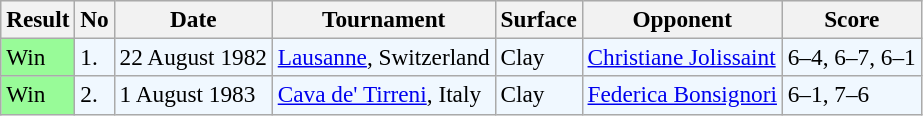<table class="sortable wikitable" style="font-size:97%;">
<tr bgcolor="#eeeeee">
<th>Result</th>
<th>No</th>
<th>Date</th>
<th>Tournament</th>
<th>Surface</th>
<th>Opponent</th>
<th>Score</th>
</tr>
<tr style="background:#f0f8ff;">
<td style="background:#98fb98;">Win</td>
<td>1.</td>
<td>22 August 1982</td>
<td><a href='#'>Lausanne</a>, Switzerland</td>
<td>Clay</td>
<td> <a href='#'>Christiane Jolissaint</a></td>
<td>6–4, 6–7, 6–1</td>
</tr>
<tr style="background:#f0f8ff;">
<td style="background:#98fb98;">Win</td>
<td>2.</td>
<td>1 August 1983</td>
<td><a href='#'>Cava de' Tirreni</a>, Italy</td>
<td>Clay</td>
<td> <a href='#'>Federica Bonsignori</a></td>
<td>6–1, 7–6</td>
</tr>
</table>
